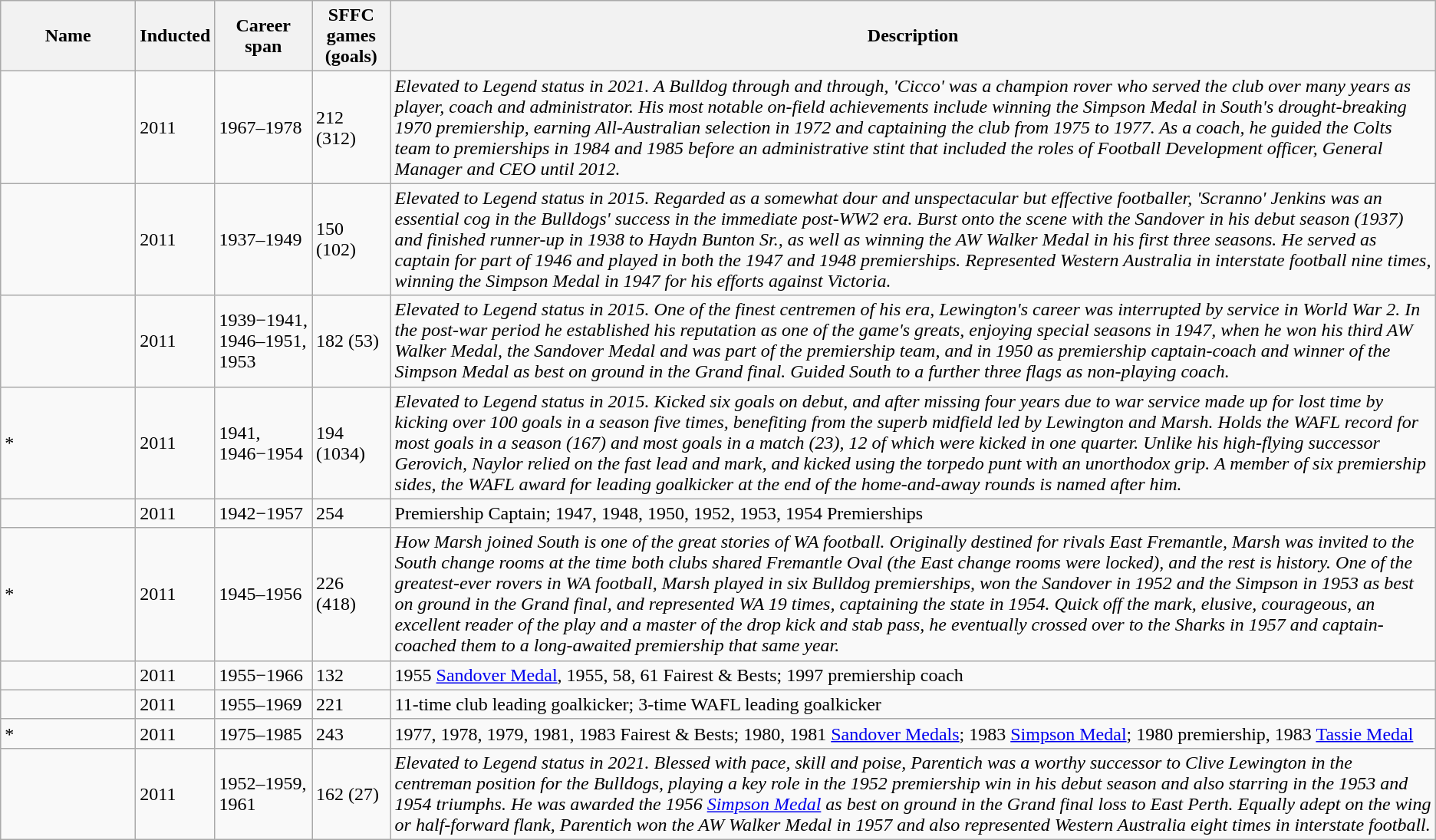<table class="wikitable sortable">
<tr>
<th style="width:110px">Name</th>
<th>Inducted</th>
<th style="width:70px">Career span</th>
<th>SFFC games (goals)</th>
<th>Description</th>
</tr>
<tr>
<td></td>
<td>2011</td>
<td>1967–1978</td>
<td>212 (312)</td>
<td><em>Elevated to Legend status in 2021. A Bulldog through and through, 'Cicco' was a champion rover who served the club over many years as player, coach and administrator. His most notable on-field achievements include winning the Simpson Medal in South's drought-breaking 1970 premiership, earning All-Australian selection in 1972 and captaining the club from 1975 to 1977. As a coach, he guided the Colts team to premierships in 1984 and 1985 before an administrative stint that included the roles of Football Development officer, General Manager and CEO until 2012.</em></td>
</tr>
<tr>
<td><strong></strong></td>
<td>2011</td>
<td>1937–1949</td>
<td>150 (102)</td>
<td><em>Elevated to Legend status in 2015. Regarded as a somewhat dour and unspectacular but effective footballer, 'Scranno' Jenkins was an essential cog in the Bulldogs' success in the immediate post-WW2 era. Burst onto the scene with the Sandover in his debut season (1937) and finished runner-up in 1938 to Haydn Bunton Sr., as well as winning the AW Walker Medal in his first three seasons. He served as captain for part of 1946 and played in both the 1947 and 1948 premierships. Represented Western Australia in interstate football nine times, winning the Simpson Medal in 1947 for his efforts against Victoria.</em></td>
</tr>
<tr>
<td><strong></strong></td>
<td>2011</td>
<td>1939−1941, 1946–1951, 1953</td>
<td>182 (53)</td>
<td><em>Elevated to Legend status in 2015. One of the finest centremen of his era, Lewington's career was interrupted by service in World War 2. In the post-war period he established his reputation as one of the game's greats, enjoying special seasons in 1947, when he won his third AW Walker Medal, the Sandover Medal and was part of the premiership team, and in 1950 as premiership captain-coach and winner of the Simpson Medal as best on ground in the Grand final. Guided South to a further three flags as non-playing coach.</em></td>
</tr>
<tr>
<td><strong></strong> *</td>
<td>2011</td>
<td>1941, 1946−1954</td>
<td>194 (1034)</td>
<td><em>Elevated to Legend status in 2015. Kicked six goals on debut, and after missing four years due to war service made up for lost time by kicking over 100 goals in a season five times, benefiting from the superb midfield led by Lewington and Marsh. Holds the WAFL record for most goals in a season (167) and most goals in a match (23), 12 of which were kicked in one quarter. Unlike his high-flying successor Gerovich, Naylor relied on the fast lead and mark, and kicked using the torpedo punt with an unorthodox grip. A member of six premiership sides, the WAFL award for leading goalkicker at the end of the home-and-away rounds is named after him.</em></td>
</tr>
<tr>
<td></td>
<td>2011</td>
<td>1942−1957</td>
<td>254</td>
<td>Premiership Captain; 1947, 1948, 1950, 1952, 1953, 1954 Premierships</td>
</tr>
<tr>
<td><strong></strong> *</td>
<td>2011</td>
<td>1945–1956</td>
<td>226 (418)</td>
<td><em>How Marsh joined South is one of the great stories of WA football. Originally destined for rivals East Fremantle, Marsh was invited to the South change rooms at the time both clubs shared Fremantle Oval (the East change rooms were locked), and the rest is history. One of the greatest-ever rovers in WA football, Marsh played in six Bulldog premierships, won the Sandover in 1952 and the Simpson in 1953 as best on ground in the Grand final, and represented WA 19 times, captaining the state in 1954. Quick off the mark, elusive, courageous, an excellent reader of the play and a master of the drop kick and stab pass, he eventually crossed over to the Sharks in 1957 and captain-coached them to a long-awaited premiership that same year.</em></td>
</tr>
<tr>
<td></td>
<td>2011</td>
<td>1955−1966</td>
<td>132</td>
<td>1955 <a href='#'>Sandover Medal</a>, 1955, 58, 61 Fairest & Bests; 1997 premiership coach</td>
</tr>
<tr>
<td></td>
<td>2011</td>
<td>1955–1969</td>
<td>221</td>
<td>11-time club leading goalkicker; 3-time WAFL leading goalkicker</td>
</tr>
<tr>
<td><strong></strong> *</td>
<td>2011</td>
<td>1975–1985</td>
<td>243</td>
<td>1977, 1978, 1979, 1981, 1983 Fairest & Bests; 1980, 1981 <a href='#'>Sandover Medals</a>; 1983 <a href='#'>Simpson Medal</a>; 1980 premiership, 1983 <a href='#'>Tassie Medal</a></td>
</tr>
<tr>
<td></td>
<td>2011</td>
<td>1952–1959, 1961</td>
<td>162 (27)</td>
<td><em>Elevated to Legend status in 2021. Blessed with pace, skill and poise, Parentich was a worthy successor to Clive Lewington in the centreman position for the Bulldogs, playing a key role in the 1952 premiership win in his debut season and also starring in the 1953 and 1954 triumphs. He was awarded the 1956 <a href='#'>Simpson Medal</a> as best on ground in the Grand final loss to East Perth. Equally adept on the wing or half-forward flank, Parentich won the AW Walker Medal in 1957 and also represented Western Australia eight times in interstate football.</em></td>
</tr>
</table>
